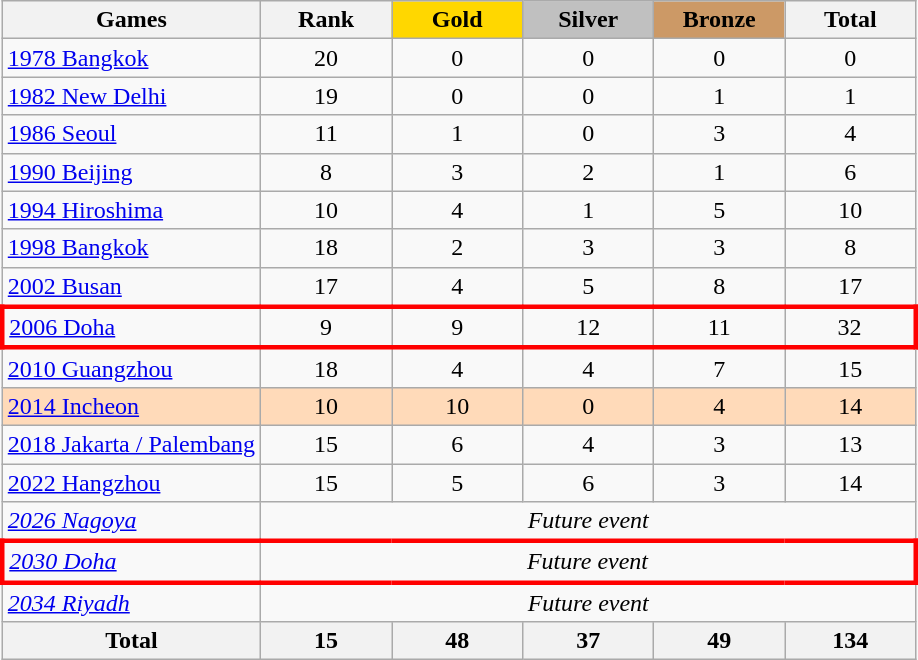<table class="wikitable sortable" style="margin-top:0em; text-align:center; font-size:100%;">
<tr>
<th>Games</th>
<th style="width:5em;">Rank</th>
<th style="background:gold; width:5em;"><strong>Gold</strong></th>
<th style="background:silver; width:5em;"><strong>Silver</strong></th>
<th style="background:#cc9966; width:5em;"><strong>Bronze</strong></th>
<th style="width:5em;">Total</th>
</tr>
<tr>
<td align=left><a href='#'>1978 Bangkok</a></td>
<td>20</td>
<td>0</td>
<td>0</td>
<td>0</td>
<td>0</td>
</tr>
<tr>
<td align=left><a href='#'>1982 New Delhi</a></td>
<td>19</td>
<td>0</td>
<td>0</td>
<td>1</td>
<td>1</td>
</tr>
<tr>
<td align=left><a href='#'>1986 Seoul</a></td>
<td>11</td>
<td>1</td>
<td>0</td>
<td>3</td>
<td>4</td>
</tr>
<tr>
<td align=left><a href='#'>1990 Beijing</a></td>
<td>8</td>
<td>3</td>
<td>2</td>
<td>1</td>
<td>6</td>
</tr>
<tr>
<td align=left><a href='#'>1994 Hiroshima</a></td>
<td>10</td>
<td>4</td>
<td>1</td>
<td>5</td>
<td>10</td>
</tr>
<tr>
<td align=left><a href='#'>1998 Bangkok</a></td>
<td>18</td>
<td>2</td>
<td>3</td>
<td>3</td>
<td>8</td>
</tr>
<tr>
<td align=left><a href='#'>2002 Busan</a></td>
<td>17</td>
<td>4</td>
<td>5</td>
<td>8</td>
<td>17</td>
</tr>
<tr style="border: 3px solid red">
<td align=left><a href='#'>2006 Doha</a></td>
<td>9</td>
<td>9</td>
<td>12</td>
<td>11</td>
<td>32</td>
</tr>
<tr>
<td align=left><a href='#'>2010 Guangzhou</a></td>
<td>18</td>
<td>4</td>
<td>4</td>
<td>7</td>
<td>15</td>
</tr>
<tr bgcolor=ffdab9>
<td align=left><a href='#'>2014 Incheon</a></td>
<td>10</td>
<td>10</td>
<td>0</td>
<td>4</td>
<td>14</td>
</tr>
<tr>
<td align=left><a href='#'>2018 Jakarta / Palembang</a></td>
<td>15</td>
<td>6</td>
<td>4</td>
<td>3</td>
<td>13</td>
</tr>
<tr>
<td align=left><a href='#'>2022 Hangzhou</a></td>
<td>15</td>
<td>5</td>
<td>6</td>
<td>3</td>
<td>14</td>
</tr>
<tr>
<td align=left><em><a href='#'>2026 Nagoya</a></em></td>
<td colspan=5><em>Future event</em></td>
</tr>
<tr style="border: 3px solid red">
<td align=left><em><a href='#'>2030 Doha</a></em></td>
<td colspan=5><em>Future event</em></td>
</tr>
<tr>
<td align=left><em><a href='#'>2034 Riyadh</a></em></td>
<td colspan=5><em>Future event</em></td>
</tr>
<tr>
<th>Total</th>
<th>15</th>
<th>48</th>
<th>37</th>
<th>49</th>
<th>134</th>
</tr>
</table>
